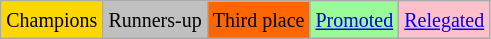<table class="wikitable">
<tr>
<td bgcolor=gold><small>Champions</small></td>
<td bgcolor=silver><small>Runners-up</small></td>
<td bgcolor=ff6600><small>Third place</small></td>
<td bgcolor=palegreen><small><a href='#'>Promoted</a></small></td>
<td bgcolor=pink><small><a href='#'>Relegated</a></small></td>
</tr>
</table>
